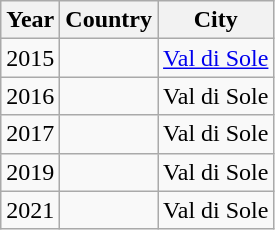<table class="wikitable">
<tr>
<th>Year</th>
<th>Country</th>
<th>City</th>
</tr>
<tr>
<td>2015</td>
<td></td>
<td><a href='#'>Val di Sole</a></td>
</tr>
<tr>
<td>2016</td>
<td></td>
<td>Val di Sole</td>
</tr>
<tr>
<td>2017</td>
<td></td>
<td>Val di Sole</td>
</tr>
<tr>
<td>2019</td>
<td></td>
<td>Val di Sole </td>
</tr>
<tr>
<td>2021</td>
<td></td>
<td>Val di Sole</td>
</tr>
</table>
